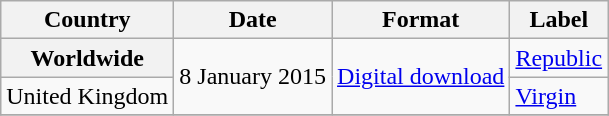<table class="wikitable plainrowheaders">
<tr>
<th scope="col">Country</th>
<th scope="col">Date</th>
<th scope="col">Format</th>
<th scope="col">Label</th>
</tr>
<tr>
<th scope="row">Worldwide</th>
<td rowspan="2">8 January 2015</td>
<td rowspan="2"><a href='#'>Digital download</a></td>
<td><a href='#'>Republic</a></td>
</tr>
<tr>
<td>United Kingdom</td>
<td><a href='#'>Virgin</a></td>
</tr>
<tr>
</tr>
</table>
